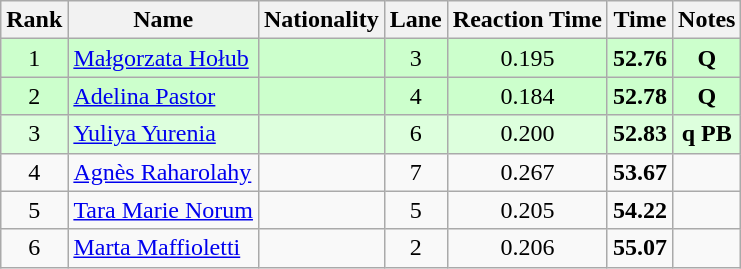<table class="wikitable sortable" style="text-align:center">
<tr>
<th>Rank</th>
<th>Name</th>
<th>Nationality</th>
<th>Lane</th>
<th>Reaction Time</th>
<th>Time</th>
<th>Notes</th>
</tr>
<tr bgcolor=ccffcc>
<td>1</td>
<td align=left><a href='#'>Małgorzata Hołub</a></td>
<td align=left></td>
<td>3</td>
<td>0.195</td>
<td><strong>52.76</strong></td>
<td><strong>Q</strong></td>
</tr>
<tr bgcolor=ccffcc>
<td>2</td>
<td align=left><a href='#'>Adelina Pastor</a></td>
<td align=left></td>
<td>4</td>
<td>0.184</td>
<td><strong>52.78</strong></td>
<td><strong>Q</strong></td>
</tr>
<tr bgcolor=ddffdd>
<td>3</td>
<td align=left><a href='#'>Yuliya Yurenia</a></td>
<td align=left></td>
<td>6</td>
<td>0.200</td>
<td><strong>52.83</strong></td>
<td><strong>q PB</strong></td>
</tr>
<tr>
<td>4</td>
<td align=left><a href='#'>Agnès Raharolahy</a></td>
<td align=left></td>
<td>7</td>
<td>0.267</td>
<td><strong>53.67</strong></td>
<td></td>
</tr>
<tr>
<td>5</td>
<td align=left><a href='#'>Tara Marie Norum</a></td>
<td align=left></td>
<td>5</td>
<td>0.205</td>
<td><strong>54.22</strong></td>
<td></td>
</tr>
<tr>
<td>6</td>
<td align=left><a href='#'>Marta Maffioletti</a></td>
<td align=left></td>
<td>2</td>
<td>0.206</td>
<td><strong>55.07</strong></td>
<td></td>
</tr>
</table>
